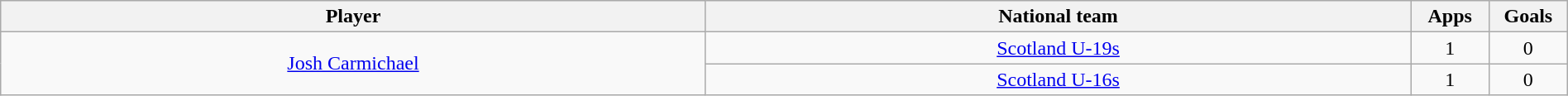<table class="wikitable" style="text-align:center" width=100%>
<tr>
<th width=45%>Player</th>
<th width=45%>National team</th>
<th width=5%>Apps</th>
<th width=5%>Goals</th>
</tr>
<tr>
<td rowspan="2"> <a href='#'>Josh Carmichael</a></td>
<td><a href='#'>Scotland U-19s</a></td>
<td>1</td>
<td>0</td>
</tr>
<tr>
<td><a href='#'>Scotland U-16s</a></td>
<td>1</td>
<td>0</td>
</tr>
</table>
